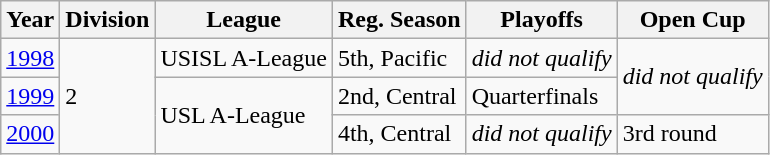<table class="wikitable">
<tr>
<th>Year</th>
<th>Division</th>
<th>League</th>
<th>Reg. Season</th>
<th>Playoffs</th>
<th>Open Cup</th>
</tr>
<tr>
<td><a href='#'>1998</a></td>
<td rowspan=3>2</td>
<td>USISL A-League</td>
<td>5th, Pacific</td>
<td><em>did not qualify</em></td>
<td rowspan=2><em>did not qualify</em></td>
</tr>
<tr>
<td><a href='#'>1999</a></td>
<td rowspan=2>USL A-League</td>
<td>2nd, Central</td>
<td>Quarterfinals</td>
</tr>
<tr>
<td><a href='#'>2000</a></td>
<td>4th, Central</td>
<td><em>did not qualify</em></td>
<td>3rd round</td>
</tr>
</table>
